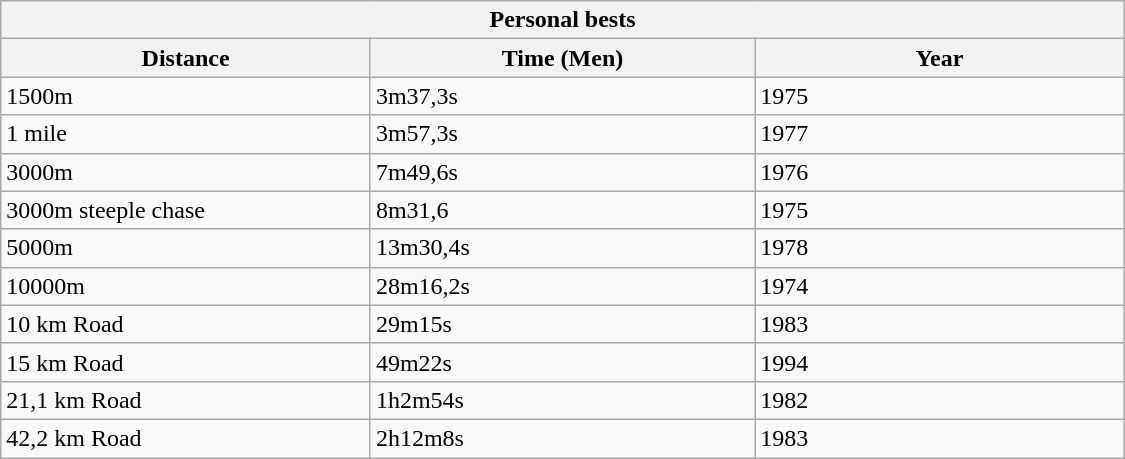<table class="wikitable sortable" width=750px style= border: 1px>
<tr>
<th colspan="8">Personal bests</th>
</tr>
<tr>
<th style="white-space: nowrap;"  width="60">Distance</th>
<th width="60">Time (Men)</th>
<th width="60">Year</th>
</tr>
<tr>
<td>1500m</td>
<td>3m37,3s</td>
<td>1975</td>
</tr>
<tr>
<td>1 mile</td>
<td>3m57,3s</td>
<td>1977</td>
</tr>
<tr>
<td>3000m</td>
<td>7m49,6s</td>
<td>1976</td>
</tr>
<tr>
<td>3000m steeple chase</td>
<td>8m31,6</td>
<td>1975</td>
</tr>
<tr>
<td>5000m</td>
<td>13m30,4s</td>
<td>1978</td>
</tr>
<tr>
<td>10000m</td>
<td>28m16,2s</td>
<td>1974</td>
</tr>
<tr>
<td>10 km Road</td>
<td>29m15s</td>
<td>1983</td>
</tr>
<tr>
<td>15 km Road</td>
<td>49m22s</td>
<td>1994</td>
</tr>
<tr>
<td>21,1 km Road</td>
<td>1h2m54s</td>
<td>1982</td>
</tr>
<tr>
<td>42,2 km Road</td>
<td>2h12m8s</td>
<td>1983</td>
</tr>
</table>
